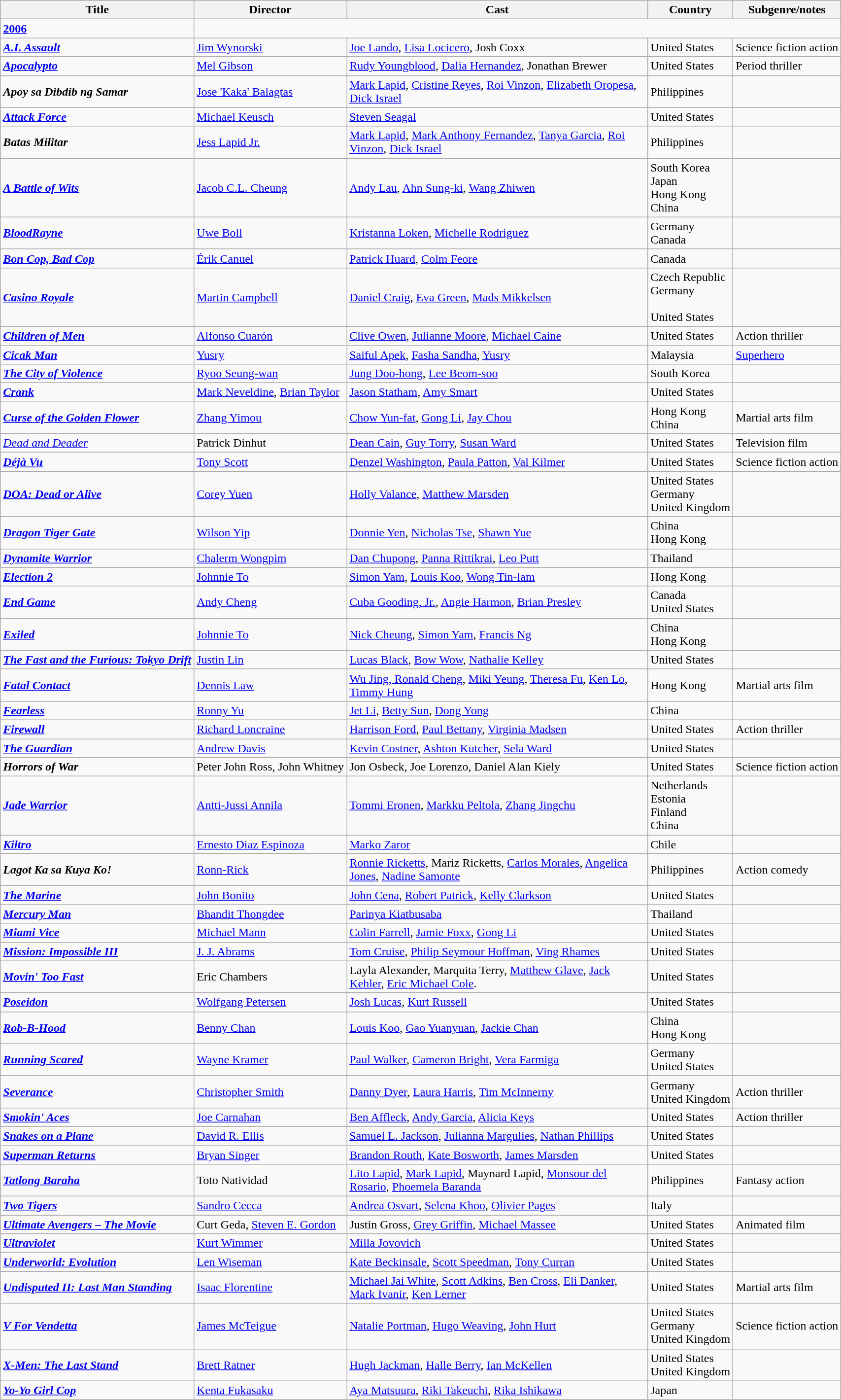<table class="wikitable">
<tr>
<th>Title</th>
<th>Director</th>
<th style="width: 400px;">Cast</th>
<th>Country</th>
<th>Subgenre/notes</th>
</tr>
<tr>
<td><strong><a href='#'>2006</a></strong></td>
</tr>
<tr>
<td><strong><em><a href='#'>A.I. Assault</a></em></strong></td>
<td><a href='#'>Jim Wynorski</a></td>
<td><a href='#'>Joe Lando</a>, <a href='#'>Lisa Locicero</a>, Josh Coxx</td>
<td>United States</td>
<td>Science fiction action</td>
</tr>
<tr>
<td><strong><em><a href='#'>Apocalypto</a></em></strong></td>
<td><a href='#'>Mel Gibson</a></td>
<td><a href='#'>Rudy Youngblood</a>, <a href='#'>Dalia Hernandez</a>, Jonathan Brewer</td>
<td>United States</td>
<td>Period thriller</td>
</tr>
<tr>
<td><strong><em>Apoy sa Dibdib ng Samar</em></strong></td>
<td><a href='#'>Jose 'Kaka' Balagtas</a></td>
<td><a href='#'>Mark Lapid</a>, <a href='#'>Cristine Reyes</a>, <a href='#'>Roi Vinzon</a>, <a href='#'>Elizabeth Oropesa</a>, <a href='#'>Dick Israel</a></td>
<td>Philippines</td>
<td></td>
</tr>
<tr>
<td><strong><em><a href='#'>Attack Force</a></em></strong></td>
<td><a href='#'>Michael Keusch</a></td>
<td><a href='#'>Steven Seagal</a></td>
<td>United States</td>
<td></td>
</tr>
<tr>
<td><strong><em>Batas Militar</em></strong></td>
<td><a href='#'>Jess Lapid Jr.</a></td>
<td><a href='#'>Mark Lapid</a>, <a href='#'>Mark Anthony Fernandez</a>, <a href='#'>Tanya Garcia</a>, <a href='#'>Roi Vinzon</a>, <a href='#'>Dick Israel</a></td>
<td>Philippines</td>
<td></td>
</tr>
<tr>
<td><strong><em><a href='#'>A Battle of Wits</a></em></strong></td>
<td><a href='#'>Jacob C.L. Cheung</a></td>
<td><a href='#'>Andy Lau</a>, <a href='#'>Ahn Sung-ki</a>, <a href='#'>Wang Zhiwen</a></td>
<td>South Korea<br>Japan<br>Hong Kong<br>China</td>
<td></td>
</tr>
<tr>
<td><strong><em><a href='#'>BloodRayne</a></em></strong></td>
<td><a href='#'>Uwe Boll</a></td>
<td><a href='#'>Kristanna Loken</a>, <a href='#'>Michelle Rodriguez</a></td>
<td>Germany<br>Canada</td>
<td></td>
</tr>
<tr>
<td><strong><em><a href='#'>Bon Cop, Bad Cop</a></em></strong></td>
<td><a href='#'>Érik Canuel</a></td>
<td><a href='#'>Patrick Huard</a>, <a href='#'>Colm Feore</a></td>
<td>Canada</td>
<td></td>
</tr>
<tr>
<td><strong><em><a href='#'>Casino Royale</a></em></strong></td>
<td><a href='#'>Martin Campbell</a></td>
<td><a href='#'>Daniel Craig</a>, <a href='#'>Eva Green</a>, <a href='#'>Mads Mikkelsen</a></td>
<td>Czech Republic<br>Germany<br><br>United States</td>
<td></td>
</tr>
<tr>
<td><strong><em><a href='#'>Children of Men</a></em></strong></td>
<td><a href='#'>Alfonso Cuarón</a></td>
<td><a href='#'>Clive Owen</a>, <a href='#'>Julianne Moore</a>, <a href='#'>Michael Caine</a></td>
<td>United States</td>
<td>Action thriller</td>
</tr>
<tr>
<td><strong><em><a href='#'>Cicak Man</a></em></strong></td>
<td><a href='#'>Yusry</a></td>
<td><a href='#'>Saiful Apek</a>, <a href='#'>Fasha Sandha</a>, <a href='#'>Yusry</a></td>
<td>Malaysia</td>
<td><a href='#'>Superhero</a></td>
</tr>
<tr>
<td><strong><em><a href='#'>The City of Violence</a></em></strong></td>
<td><a href='#'>Ryoo Seung-wan</a></td>
<td><a href='#'>Jung Doo-hong</a>, <a href='#'>Lee Beom-soo</a></td>
<td>South Korea</td>
<td></td>
</tr>
<tr>
<td><strong><em><a href='#'>Crank</a></em></strong></td>
<td><a href='#'>Mark Neveldine</a>, <a href='#'>Brian Taylor</a></td>
<td><a href='#'>Jason Statham</a>, <a href='#'>Amy Smart</a></td>
<td>United States</td>
<td></td>
</tr>
<tr>
<td><strong><em><a href='#'>Curse of the Golden Flower</a></em></strong></td>
<td><a href='#'>Zhang Yimou</a></td>
<td><a href='#'>Chow Yun-fat</a>, <a href='#'>Gong Li</a>, <a href='#'>Jay Chou</a></td>
<td>Hong Kong<br>China</td>
<td>Martial arts film</td>
</tr>
<tr>
<td><em><a href='#'>Dead and Deader</a></em></td>
<td>Patrick Dinhut</td>
<td><a href='#'>Dean Cain</a>, <a href='#'>Guy Torry</a>, <a href='#'>Susan Ward</a></td>
<td>United States</td>
<td>Television film</td>
</tr>
<tr>
<td><strong><em><a href='#'>Déjà Vu</a></em></strong></td>
<td><a href='#'>Tony Scott</a></td>
<td><a href='#'>Denzel Washington</a>, <a href='#'>Paula Patton</a>, <a href='#'>Val Kilmer</a></td>
<td>United States</td>
<td>Science fiction action</td>
</tr>
<tr>
<td><strong><em><a href='#'>DOA: Dead or Alive</a></em></strong></td>
<td><a href='#'>Corey Yuen</a></td>
<td><a href='#'>Holly Valance</a>, <a href='#'>Matthew Marsden</a></td>
<td>United States<br>Germany<br>United Kingdom</td>
<td></td>
</tr>
<tr>
<td><strong><em><a href='#'>Dragon Tiger Gate</a></em></strong></td>
<td><a href='#'>Wilson Yip</a></td>
<td><a href='#'>Donnie Yen</a>, <a href='#'>Nicholas Tse</a>, <a href='#'>Shawn Yue</a></td>
<td>China<br>Hong Kong</td>
<td></td>
</tr>
<tr>
<td><strong><em><a href='#'>Dynamite Warrior</a></em></strong></td>
<td><a href='#'>Chalerm Wongpim</a></td>
<td><a href='#'>Dan Chupong</a>, <a href='#'>Panna Rittikrai</a>, <a href='#'>Leo Putt</a></td>
<td>Thailand</td>
<td></td>
</tr>
<tr>
<td><strong><em><a href='#'>Election 2</a></em></strong></td>
<td><a href='#'>Johnnie To</a></td>
<td><a href='#'>Simon Yam</a>, <a href='#'>Louis Koo</a>, <a href='#'>Wong Tin-lam</a></td>
<td>Hong Kong</td>
<td></td>
</tr>
<tr>
<td><strong><em><a href='#'>End Game</a></em></strong></td>
<td><a href='#'>Andy Cheng</a></td>
<td><a href='#'>Cuba Gooding, Jr.</a>, <a href='#'>Angie Harmon</a>, <a href='#'>Brian Presley</a></td>
<td>Canada<br>United States</td>
<td></td>
</tr>
<tr>
<td><strong><em><a href='#'>Exiled</a></em></strong></td>
<td><a href='#'>Johnnie To</a></td>
<td><a href='#'>Nick Cheung</a>, <a href='#'>Simon Yam</a>, <a href='#'>Francis Ng</a></td>
<td>China<br>Hong Kong</td>
<td></td>
</tr>
<tr>
<td><strong><em><a href='#'>The Fast and the Furious: Tokyo Drift</a></em></strong></td>
<td><a href='#'>Justin Lin</a></td>
<td><a href='#'>Lucas Black</a>, <a href='#'>Bow Wow</a>, <a href='#'>Nathalie Kelley</a></td>
<td>United States</td>
<td></td>
</tr>
<tr>
<td><strong><em><a href='#'>Fatal Contact</a></em></strong></td>
<td><a href='#'>Dennis Law</a></td>
<td><a href='#'>Wu Jing, Ronald Cheng</a>, <a href='#'>Miki Yeung</a>, <a href='#'>Theresa Fu</a>, <a href='#'>Ken Lo</a>, <a href='#'>Timmy Hung</a></td>
<td>Hong Kong</td>
<td>Martial arts film</td>
</tr>
<tr>
<td><strong><em><a href='#'>Fearless</a></em></strong></td>
<td><a href='#'>Ronny Yu</a></td>
<td><a href='#'>Jet Li</a>, <a href='#'>Betty Sun</a>, <a href='#'>Dong Yong</a></td>
<td>China</td>
<td></td>
</tr>
<tr>
<td><strong><em><a href='#'>Firewall</a></em></strong></td>
<td><a href='#'>Richard Loncraine</a></td>
<td><a href='#'>Harrison Ford</a>, <a href='#'>Paul Bettany</a>, <a href='#'>Virginia Madsen</a></td>
<td>United States</td>
<td>Action thriller</td>
</tr>
<tr>
<td><strong><em><a href='#'>The Guardian</a></em></strong></td>
<td><a href='#'>Andrew Davis</a></td>
<td><a href='#'>Kevin Costner</a>, <a href='#'>Ashton Kutcher</a>, <a href='#'>Sela Ward</a></td>
<td>United States</td>
<td></td>
</tr>
<tr>
<td><strong><em>Horrors of War</em></strong></td>
<td>Peter John Ross, John Whitney</td>
<td>Jon Osbeck, Joe Lorenzo, Daniel Alan Kiely</td>
<td>United States</td>
<td>Science fiction action</td>
</tr>
<tr>
<td><strong><em><a href='#'>Jade Warrior</a></em></strong></td>
<td><a href='#'>Antti-Jussi Annila</a></td>
<td><a href='#'>Tommi Eronen</a>, <a href='#'>Markku Peltola</a>, <a href='#'>Zhang Jingchu</a></td>
<td>Netherlands<br>Estonia<br>Finland<br>China</td>
<td></td>
</tr>
<tr>
<td><strong><em><a href='#'>Kiltro</a></em></strong></td>
<td><a href='#'>Ernesto Diaz Espinoza</a></td>
<td><a href='#'>Marko Zaror</a></td>
<td>Chile</td>
<td></td>
</tr>
<tr>
<td><strong><em>Lagot Ka sa Kuya Ko!</em></strong></td>
<td><a href='#'>Ronn-Rick</a></td>
<td><a href='#'>Ronnie Ricketts</a>, Mariz Ricketts, <a href='#'>Carlos Morales</a>, <a href='#'>Angelica Jones</a>, <a href='#'>Nadine Samonte</a></td>
<td>Philippines</td>
<td>Action comedy</td>
</tr>
<tr>
<td><strong><em><a href='#'>The Marine</a></em></strong></td>
<td><a href='#'>John Bonito</a></td>
<td><a href='#'>John Cena</a>, <a href='#'>Robert Patrick</a>, <a href='#'>Kelly Clarkson</a></td>
<td>United States</td>
<td></td>
</tr>
<tr>
<td><strong><em><a href='#'>Mercury Man</a></em></strong></td>
<td><a href='#'>Bhandit Thongdee</a></td>
<td><a href='#'>Parinya Kiatbusaba</a></td>
<td>Thailand</td>
<td></td>
</tr>
<tr>
<td><strong><em><a href='#'>Miami Vice</a></em></strong></td>
<td><a href='#'>Michael Mann</a></td>
<td><a href='#'>Colin Farrell</a>, <a href='#'>Jamie Foxx</a>, <a href='#'>Gong Li</a></td>
<td>United States</td>
<td></td>
</tr>
<tr>
<td><strong><em><a href='#'>Mission: Impossible III</a></em></strong></td>
<td><a href='#'>J. J. Abrams</a></td>
<td><a href='#'>Tom Cruise</a>, <a href='#'>Philip Seymour Hoffman</a>, <a href='#'>Ving Rhames</a></td>
<td>United States</td>
<td></td>
</tr>
<tr>
<td><a href='#'><strong><em>Movin' Too Fast</em></strong></a></td>
<td>Eric Chambers</td>
<td>Layla Alexander, Marquita Terry, <a href='#'>Matthew Glave</a>, <a href='#'>Jack Kehler</a>, <a href='#'>Eric Michael Cole</a>.</td>
<td>United States</td>
<td></td>
</tr>
<tr>
<td><strong><em><a href='#'>Poseidon</a></em></strong></td>
<td><a href='#'>Wolfgang Petersen</a></td>
<td><a href='#'>Josh Lucas</a>, <a href='#'>Kurt Russell</a></td>
<td>United States</td>
<td></td>
</tr>
<tr>
<td><strong><em><a href='#'>Rob-B-Hood</a></em></strong></td>
<td><a href='#'>Benny Chan</a></td>
<td><a href='#'>Louis Koo</a>, <a href='#'>Gao Yuanyuan</a>, <a href='#'>Jackie Chan</a></td>
<td>China<br>Hong Kong</td>
<td></td>
</tr>
<tr>
<td><strong><em><a href='#'>Running Scared</a></em></strong></td>
<td><a href='#'>Wayne Kramer</a></td>
<td><a href='#'>Paul Walker</a>, <a href='#'>Cameron Bright</a>, <a href='#'>Vera Farmiga</a></td>
<td>Germany<br>United States</td>
<td></td>
</tr>
<tr>
<td><strong><em><a href='#'>Severance</a></em></strong></td>
<td><a href='#'>Christopher Smith</a></td>
<td><a href='#'>Danny Dyer</a>, <a href='#'>Laura Harris</a>, <a href='#'>Tim McInnerny</a></td>
<td>Germany<br>United Kingdom</td>
<td>Action thriller</td>
</tr>
<tr>
<td><strong><em><a href='#'>Smokin' Aces</a></em></strong></td>
<td><a href='#'>Joe Carnahan</a></td>
<td><a href='#'>Ben Affleck</a>, <a href='#'>Andy Garcia</a>, <a href='#'>Alicia Keys</a></td>
<td>United States</td>
<td>Action thriller</td>
</tr>
<tr>
<td><strong><em><a href='#'>Snakes on a Plane</a></em></strong></td>
<td><a href='#'>David R. Ellis</a></td>
<td><a href='#'>Samuel L. Jackson</a>, <a href='#'>Julianna Margulies</a>, <a href='#'>Nathan Phillips</a></td>
<td>United States</td>
<td></td>
</tr>
<tr>
<td><strong><em><a href='#'>Superman Returns</a></em></strong></td>
<td><a href='#'>Bryan Singer</a></td>
<td><a href='#'>Brandon Routh</a>, <a href='#'>Kate Bosworth</a>, <a href='#'>James Marsden</a></td>
<td>United States</td>
<td></td>
</tr>
<tr>
<td><strong><em><a href='#'>Tatlong Baraha</a></em></strong></td>
<td>Toto Natividad</td>
<td><a href='#'>Lito Lapid</a>, <a href='#'>Mark Lapid</a>, Maynard Lapid, <a href='#'>Monsour del Rosario</a>, <a href='#'>Phoemela Baranda</a></td>
<td>Philippines</td>
<td>Fantasy action</td>
</tr>
<tr>
<td><strong><em><a href='#'>Two Tigers</a></em></strong></td>
<td><a href='#'>Sandro Cecca</a></td>
<td><a href='#'>Andrea Osvart</a>, <a href='#'>Selena Khoo</a>, <a href='#'>Olivier Pages</a></td>
<td>Italy</td>
<td></td>
</tr>
<tr>
<td><strong><em><a href='#'>Ultimate Avengers – The Movie</a></em></strong></td>
<td>Curt Geda, <a href='#'>Steven E. Gordon</a></td>
<td>Justin Gross, <a href='#'>Grey Griffin</a>, <a href='#'>Michael Massee</a></td>
<td>United States</td>
<td>Animated film</td>
</tr>
<tr>
<td><strong><em><a href='#'>Ultraviolet</a></em></strong></td>
<td><a href='#'>Kurt Wimmer</a></td>
<td><a href='#'>Milla Jovovich</a></td>
<td>United States</td>
<td></td>
</tr>
<tr>
<td><strong><em><a href='#'>Underworld: Evolution</a></em></strong></td>
<td><a href='#'>Len Wiseman</a></td>
<td><a href='#'>Kate Beckinsale</a>, <a href='#'>Scott Speedman</a>, <a href='#'>Tony Curran</a></td>
<td>United States</td>
<td></td>
</tr>
<tr>
<td><strong><em><a href='#'>Undisputed II: Last Man Standing</a></em></strong></td>
<td><a href='#'>Isaac Florentine</a></td>
<td><a href='#'>Michael Jai White</a>, <a href='#'>Scott Adkins</a>, <a href='#'>Ben Cross</a>, <a href='#'>Eli Danker</a>, <a href='#'>Mark Ivanir</a>, <a href='#'>Ken Lerner</a></td>
<td>United States</td>
<td>Martial arts film</td>
</tr>
<tr>
<td><strong><em><a href='#'>V For Vendetta</a></em></strong></td>
<td><a href='#'>James McTeigue</a></td>
<td><a href='#'>Natalie Portman</a>, <a href='#'>Hugo Weaving</a>, <a href='#'>John Hurt</a></td>
<td>United States<br>Germany<br>United Kingdom</td>
<td>Science fiction action</td>
</tr>
<tr>
<td><strong><em><a href='#'>X-Men: The Last Stand</a></em></strong></td>
<td><a href='#'>Brett Ratner</a></td>
<td><a href='#'>Hugh Jackman</a>, <a href='#'>Halle Berry</a>, <a href='#'>Ian McKellen</a></td>
<td>United States<br>United Kingdom</td>
<td></td>
</tr>
<tr>
<td><strong><em><a href='#'>Yo-Yo Girl Cop</a></em></strong></td>
<td><a href='#'>Kenta Fukasaku</a></td>
<td><a href='#'>Aya Matsuura</a>, <a href='#'>Riki Takeuchi</a>, <a href='#'>Rika Ishikawa</a></td>
<td>Japan</td>
<td></td>
</tr>
</table>
